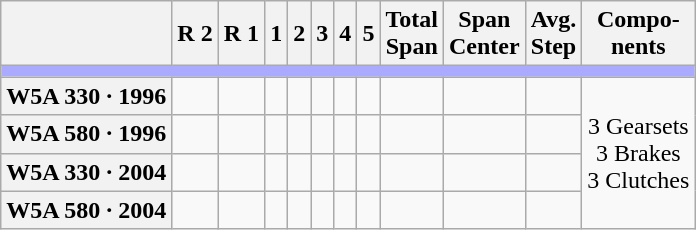<table class="wikitable collapsible" style="text-align:center">
<tr>
<th></th>
<th>R 2</th>
<th>R 1</th>
<th>1</th>
<th>2</th>
<th>3</th>
<th>4</th>
<th>5</th>
<th>Total<br>Span</th>
<th>Span<br>Center</th>
<th>Avg.<br>Step</th>
<th>Compo-<br>nents</th>
</tr>
<tr>
<td colspan=12 style="background:#AAF;"></td>
</tr>
<tr>
<th>W5A 330 · 1996</th>
<td></td>
<td></td>
<td></td>
<td></td>
<td></td>
<td></td>
<td></td>
<td></td>
<td></td>
<td></td>
<td rowspan=4>3 Gearsets<br>3 Brakes<br>3 Clutches</td>
</tr>
<tr>
<th>W5A 580 · 1996</th>
<td></td>
<td></td>
<td></td>
<td></td>
<td></td>
<td></td>
<td></td>
<td></td>
<td></td>
<td></td>
</tr>
<tr>
<th>W5A 330 · 2004</th>
<td></td>
<td></td>
<td></td>
<td></td>
<td></td>
<td></td>
<td></td>
<td></td>
<td></td>
<td></td>
</tr>
<tr>
<th>W5A 580 · 2004</th>
<td></td>
<td></td>
<td></td>
<td></td>
<td></td>
<td></td>
<td></td>
<td></td>
<td></td>
<td></td>
</tr>
</table>
